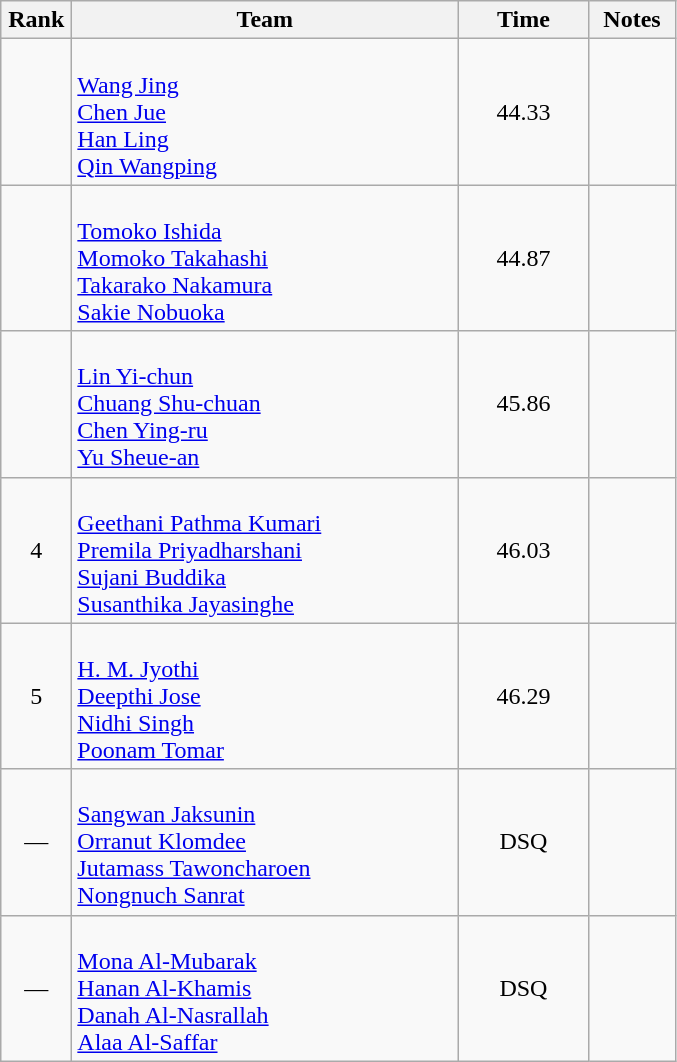<table class="wikitable" style="text-align:center">
<tr>
<th width=40>Rank</th>
<th width=250>Team</th>
<th width=80>Time</th>
<th width=50>Notes</th>
</tr>
<tr>
<td></td>
<td align=left><br><a href='#'>Wang Jing</a><br><a href='#'>Chen Jue</a><br><a href='#'>Han Ling</a><br><a href='#'>Qin Wangping</a></td>
<td>44.33</td>
<td></td>
</tr>
<tr>
<td></td>
<td align=left><br><a href='#'>Tomoko Ishida</a><br><a href='#'>Momoko Takahashi</a><br><a href='#'>Takarako Nakamura</a><br><a href='#'>Sakie Nobuoka</a></td>
<td>44.87</td>
<td></td>
</tr>
<tr>
<td></td>
<td align=left><br><a href='#'>Lin Yi-chun</a><br><a href='#'>Chuang Shu-chuan</a><br><a href='#'>Chen Ying-ru</a><br><a href='#'>Yu Sheue-an</a></td>
<td>45.86</td>
<td></td>
</tr>
<tr>
<td>4</td>
<td align=left><br><a href='#'>Geethani Pathma Kumari</a><br><a href='#'>Premila Priyadharshani</a><br><a href='#'>Sujani Buddika</a><br><a href='#'>Susanthika Jayasinghe</a></td>
<td>46.03</td>
<td></td>
</tr>
<tr>
<td>5</td>
<td align=left><br><a href='#'>H. M. Jyothi</a><br><a href='#'>Deepthi Jose</a><br><a href='#'>Nidhi Singh</a><br><a href='#'>Poonam Tomar</a></td>
<td>46.29</td>
<td></td>
</tr>
<tr>
<td>—</td>
<td align=left><br><a href='#'>Sangwan Jaksunin</a><br><a href='#'>Orranut Klomdee</a><br><a href='#'>Jutamass Tawoncharoen</a><br><a href='#'>Nongnuch Sanrat</a></td>
<td>DSQ</td>
<td></td>
</tr>
<tr>
<td>—</td>
<td align=left><br><a href='#'>Mona Al-Mubarak</a><br><a href='#'>Hanan Al-Khamis</a><br><a href='#'>Danah Al-Nasrallah</a><br><a href='#'>Alaa Al-Saffar</a></td>
<td>DSQ</td>
<td></td>
</tr>
</table>
